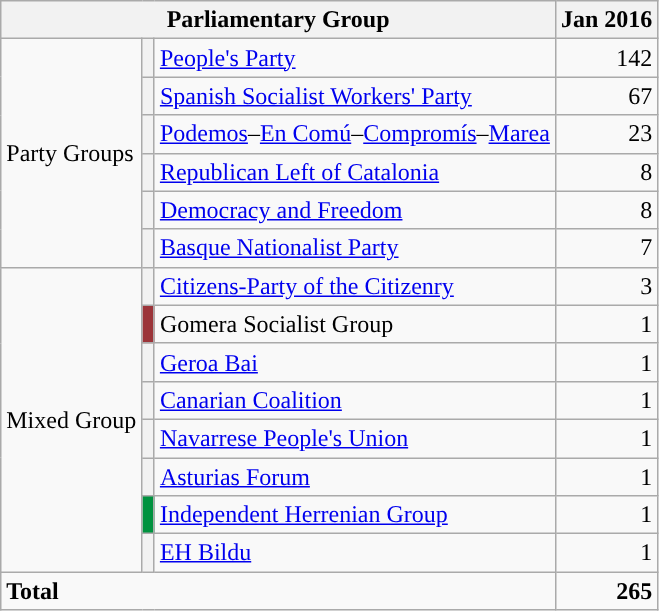<table class="wikitable">
<tr>
<th colspan="3">Parliamentary Group</th>
<th>Jan 2016</th>
</tr>
<tr>
<td rowspan="6">Party Groups</td>
<th width="1px" style="background-color:"></th>
<td><a href='#'>People's Party</a></td>
<td align="right">142</td>
</tr>
<tr>
<th style="background-color:"></th>
<td><a href='#'>Spanish Socialist Workers' Party</a></td>
<td align="right">67</td>
</tr>
<tr>
<th style="background-color:"></th>
<td><a href='#'>Podemos</a>–<a href='#'>En Comú</a>–<a href='#'>Compromís</a>–<a href='#'>Marea</a></td>
<td align="right">23</td>
</tr>
<tr>
<th style="background-color:"></th>
<td><a href='#'>Republican Left of Catalonia</a></td>
<td align="right">8</td>
</tr>
<tr>
<th style="background-color:"></th>
<td><a href='#'>Democracy and Freedom</a></td>
<td align="right">8</td>
</tr>
<tr>
<th style="background-color:"></th>
<td><a href='#'>Basque Nationalist Party</a></td>
<td align="right">7</td>
</tr>
<tr>
<td rowspan="8">Mixed Group</td>
<th style="background-color:"></th>
<td><a href='#'>Citizens-Party of the Citizenry</a></td>
<td align="right">3</td>
</tr>
<tr>
<td style="background-color:#9C3439"></td>
<td>Gomera Socialist Group</td>
<td align="right">1</td>
</tr>
<tr>
<th style="background-color:"></th>
<td><a href='#'>Geroa Bai</a></td>
<td align="right">1</td>
</tr>
<tr>
<th style="background-color:"></th>
<td><a href='#'>Canarian Coalition</a></td>
<td align="right">1</td>
</tr>
<tr>
<th style="background-color:"></th>
<td><a href='#'>Navarrese People's Union</a></td>
<td align="right">1</td>
</tr>
<tr>
<th style="background-color:"></th>
<td><a href='#'>Asturias Forum</a></td>
<td align="right">1</td>
</tr>
<tr>
<th style="background-color:#00923F"></th>
<td><a href='#'>Independent Herrenian Group</a></td>
<td align="right">1</td>
</tr>
<tr>
<th style="background-color:"></th>
<td><a href='#'>EH Bildu</a></td>
<td align="right">1</td>
</tr>
<tr>
<td colspan="3"><strong>Total</strong></td>
<td align="right"><strong>265</strong></td>
</tr>
</table>
